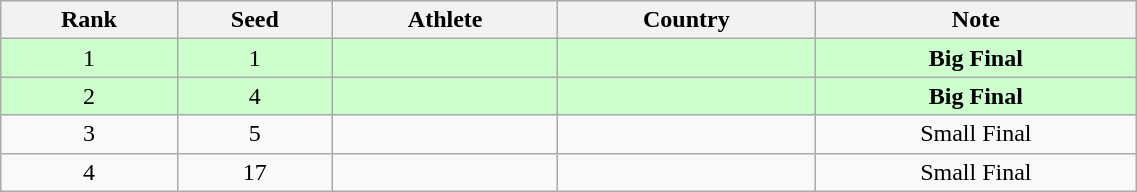<table class="wikitable sortable" style="text-align:center" width=60%>
<tr>
<th>Rank</th>
<th>Seed</th>
<th>Athlete</th>
<th>Country</th>
<th>Note</th>
</tr>
<tr bgcolor=ccffcc>
<td>1</td>
<td>1</td>
<td align=left></td>
<td align=left></td>
<td><strong>Big Final</strong></td>
</tr>
<tr bgcolor=ccffcc>
<td>2</td>
<td>4</td>
<td align=left></td>
<td align=left></td>
<td><strong>Big Final</strong></td>
</tr>
<tr>
<td>3</td>
<td>5</td>
<td align=left></td>
<td align=left></td>
<td>Small Final</td>
</tr>
<tr>
<td>4</td>
<td>17</td>
<td align=left></td>
<td align=left></td>
<td>Small Final</td>
</tr>
</table>
